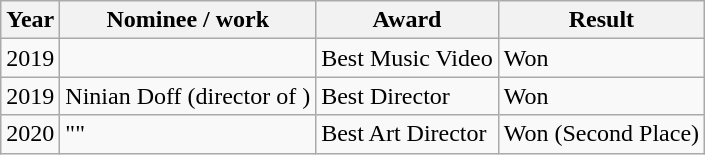<table class="wikitable">
<tr>
<th>Year</th>
<th>Nominee / work</th>
<th>Award</th>
<th>Result</th>
</tr>
<tr>
<td>2019</td>
<td></td>
<td>Best Music Video</td>
<td>Won</td>
</tr>
<tr>
<td>2019</td>
<td>Ninian Doff (director of )</td>
<td>Best Director</td>
<td>Won</td>
</tr>
<tr>
<td>2020</td>
<td>""</td>
<td>Best Art Director</td>
<td>Won (Second Place)</td>
</tr>
</table>
